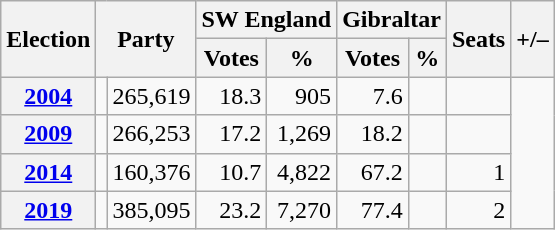<table class="wikitable" style="text-align:right">
<tr>
<th rowspan=2>Election</th>
<th colspan=2 rowspan=2>Party</th>
<th colspan=2>SW England</th>
<th colspan=2>Gibraltar</th>
<th rowspan=2>Seats</th>
<th rowspan=2>+/–</th>
</tr>
<tr>
<th>Votes</th>
<th>%</th>
<th>Votes</th>
<th>%</th>
</tr>
<tr>
<th><a href='#'>2004</a></th>
<td></td>
<td>265,619</td>
<td>18.3</td>
<td>905</td>
<td>7.6</td>
<td></td>
<td></td>
</tr>
<tr>
<th><a href='#'>2009</a></th>
<td></td>
<td>266,253</td>
<td>17.2</td>
<td>1,269</td>
<td>18.2</td>
<td></td>
<td></td>
</tr>
<tr>
<th><a href='#'>2014</a></th>
<td></td>
<td>160,376</td>
<td>10.7</td>
<td>4,822</td>
<td>67.2</td>
<td></td>
<td> 1</td>
</tr>
<tr>
<th><a href='#'>2019</a></th>
<td></td>
<td>385,095</td>
<td>23.2</td>
<td>7,270</td>
<td>77.4</td>
<td></td>
<td> 2</td>
</tr>
</table>
